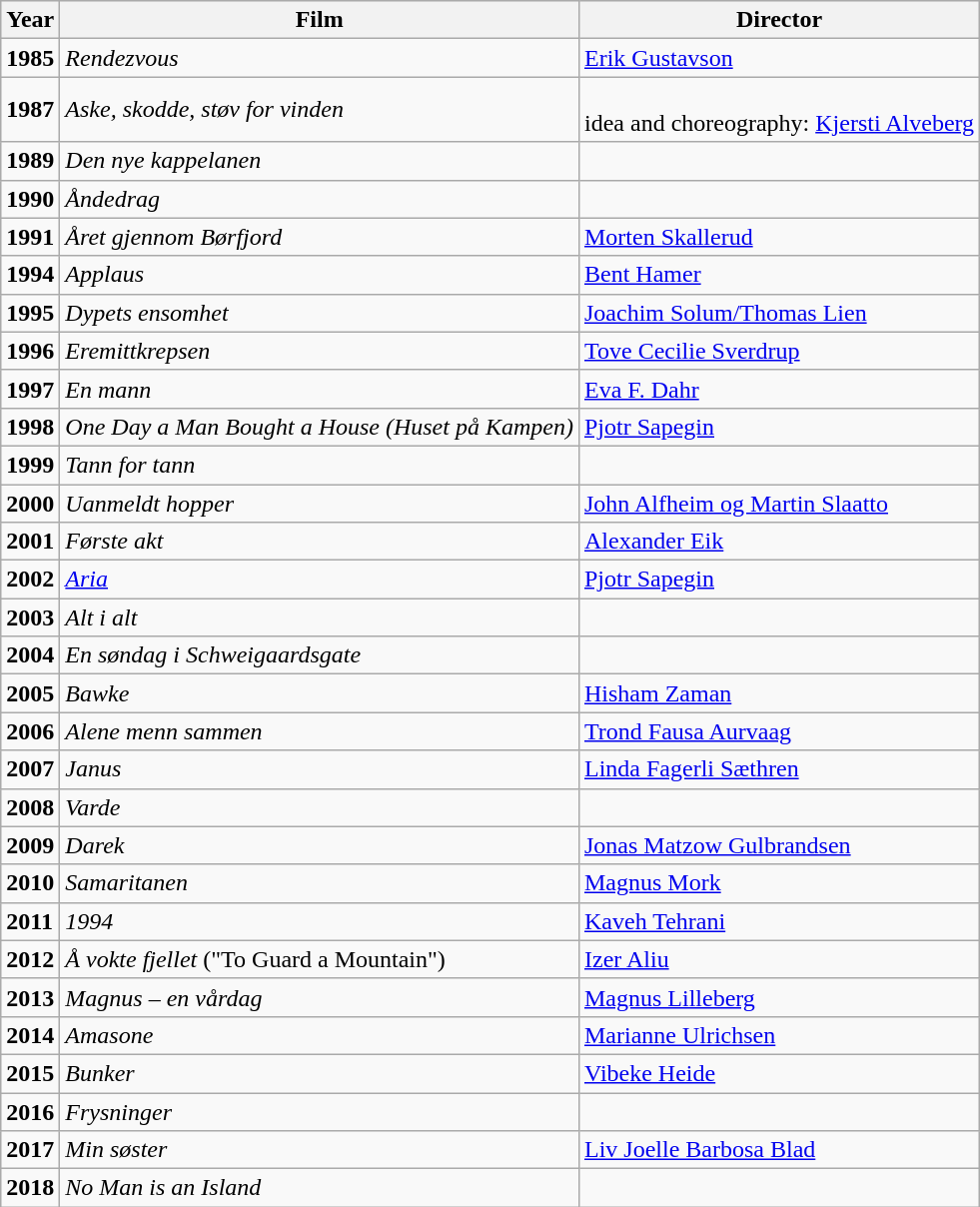<table class="wikitable">
<tr style="background:#EFEFEF">
<th>Year</th>
<th>Film</th>
<th>Director</th>
</tr>
<tr>
<td><strong>1985</strong></td>
<td><em>Rendezvous</em></td>
<td><a href='#'>Erik Gustavson</a></td>
</tr>
<tr>
<td><strong>1987</strong></td>
<td><em>Aske, skodde, støv for vinden</em></td>
<td><br>idea and choreography: <a href='#'>Kjersti Alveberg</a></td>
</tr>
<tr>
<td><strong>1989</strong></td>
<td><em>Den nye kappelanen</em></td>
<td></td>
</tr>
<tr>
<td><strong>1990</strong></td>
<td><em>Åndedrag</em></td>
<td></td>
</tr>
<tr>
<td><strong>1991</strong></td>
<td><em>Året gjennom Børfjord</em></td>
<td><a href='#'>Morten Skallerud</a></td>
</tr>
<tr>
<td><strong>1994</strong></td>
<td><em>Applaus</em></td>
<td><a href='#'>Bent Hamer</a></td>
</tr>
<tr>
<td><strong>1995</strong></td>
<td><em>Dypets ensomhet</em></td>
<td><a href='#'>Joachim Solum/Thomas Lien</a></td>
</tr>
<tr>
<td><strong>1996</strong></td>
<td><em>Eremittkrepsen</em></td>
<td><a href='#'>Tove Cecilie Sverdrup</a></td>
</tr>
<tr>
<td><strong>1997</strong></td>
<td><em>En mann</em></td>
<td><a href='#'>Eva F. Dahr</a></td>
</tr>
<tr>
<td><strong>1998</strong></td>
<td><em>One Day a Man Bought a House (Huset på Kampen)</em></td>
<td><a href='#'>Pjotr Sapegin</a></td>
</tr>
<tr>
<td><strong>1999</strong></td>
<td><em>Tann for tann</em></td>
<td></td>
</tr>
<tr>
<td><strong>2000</strong></td>
<td><em>Uanmeldt hopper</em></td>
<td><a href='#'>John Alfheim og Martin Slaatto</a></td>
</tr>
<tr>
<td><strong>2001</strong></td>
<td><em>Første akt</em></td>
<td><a href='#'>Alexander Eik</a></td>
</tr>
<tr>
<td><strong>2002</strong></td>
<td><em><a href='#'>Aria</a></em></td>
<td><a href='#'>Pjotr Sapegin</a></td>
</tr>
<tr>
<td><strong>2003</strong></td>
<td><em>Alt i alt</em></td>
<td></td>
</tr>
<tr>
<td><strong>2004</strong></td>
<td><em>En søndag i Schweigaardsgate</em></td>
<td></td>
</tr>
<tr>
<td><strong>2005</strong></td>
<td><em>Bawke</em></td>
<td><a href='#'>Hisham Zaman</a></td>
</tr>
<tr>
<td><strong>2006</strong></td>
<td><em>Alene menn sammen</em></td>
<td><a href='#'>Trond Fausa Aurvaag</a></td>
</tr>
<tr>
<td><strong>2007</strong></td>
<td><em>Janus</em></td>
<td><a href='#'>Linda Fagerli Sæthren</a></td>
</tr>
<tr>
<td><strong>2008</strong></td>
<td><em>Varde</em></td>
<td></td>
</tr>
<tr>
<td><strong>2009</strong></td>
<td><em>Darek</em></td>
<td><a href='#'>Jonas Matzow Gulbrandsen</a></td>
</tr>
<tr>
<td><strong>2010</strong></td>
<td><em>Samaritanen</em></td>
<td><a href='#'>Magnus Mork</a></td>
</tr>
<tr>
<td><strong>2011</strong></td>
<td><em>1994</em></td>
<td><a href='#'>Kaveh Tehrani</a></td>
</tr>
<tr>
<td><strong>2012</strong></td>
<td><em>Å vokte fjellet</em> ("To Guard a Mountain")</td>
<td><a href='#'>Izer Aliu</a></td>
</tr>
<tr>
<td><strong>2013</strong></td>
<td><em>Magnus – en vårdag</em></td>
<td><a href='#'>Magnus Lilleberg</a></td>
</tr>
<tr>
<td><strong>2014</strong></td>
<td><em>Amasone</em></td>
<td><a href='#'>Marianne Ulrichsen</a></td>
</tr>
<tr>
<td><strong>2015</strong></td>
<td><em>Bunker</em></td>
<td><a href='#'>Vibeke Heide</a></td>
</tr>
<tr>
<td><strong>2016</strong></td>
<td><em>Frysninger</em></td>
<td></td>
</tr>
<tr>
<td><strong>2017</strong></td>
<td><em>Min søster</em></td>
<td><a href='#'>Liv Joelle Barbosa Blad</a></td>
</tr>
<tr>
<td><strong>2018</strong></td>
<td><em>No Man is an Island</em></td>
<td></td>
</tr>
</table>
